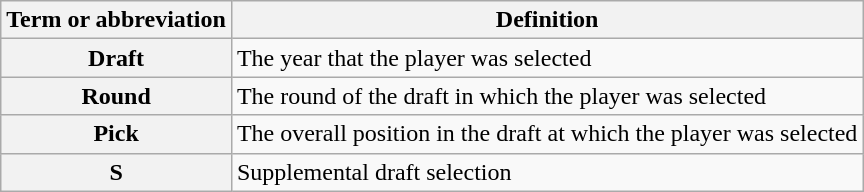<table class="wikitable">
<tr>
<th scope="col">Term or abbreviation</th>
<th scope="col">Definition</th>
</tr>
<tr>
<th scope="row">Draft</th>
<td>The year that the player was selected</td>
</tr>
<tr>
<th scope="row">Round</th>
<td>The round of the draft in which the player was selected</td>
</tr>
<tr>
<th scope="row">Pick</th>
<td>The overall position in the draft at which the player was selected</td>
</tr>
<tr>
<th scope="row">S</th>
<td>Supplemental draft selection</td>
</tr>
</table>
